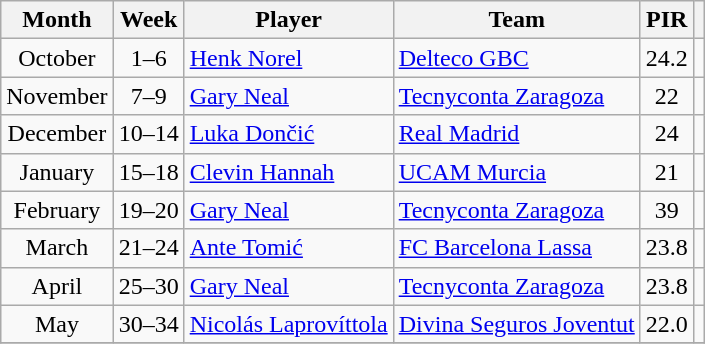<table class="wikitable sortable" style="text-align: center;">
<tr>
<th>Month</th>
<th>Week</th>
<th>Player</th>
<th>Team</th>
<th>PIR</th>
<th></th>
</tr>
<tr>
<td>October</td>
<td>1–6</td>
<td align="left"> <a href='#'>Henk Norel</a></td>
<td align="left"><a href='#'>Delteco GBC</a></td>
<td>24.2</td>
<td></td>
</tr>
<tr>
<td>November</td>
<td>7–9</td>
<td align="left"> <a href='#'>Gary Neal</a></td>
<td align="left"><a href='#'>Tecnyconta Zaragoza</a></td>
<td>22</td>
<td></td>
</tr>
<tr>
<td>December</td>
<td>10–14</td>
<td align="left"> <a href='#'>Luka Dončić</a></td>
<td align="left"><a href='#'>Real Madrid</a></td>
<td>24</td>
<td></td>
</tr>
<tr>
<td>January</td>
<td>15–18</td>
<td align="left"> <a href='#'>Clevin Hannah</a></td>
<td align="left"><a href='#'>UCAM Murcia</a></td>
<td>21</td>
<td></td>
</tr>
<tr>
<td>February</td>
<td>19–20</td>
<td align="left"> <a href='#'>Gary Neal</a></td>
<td align="left"><a href='#'>Tecnyconta Zaragoza</a></td>
<td>39</td>
<td></td>
</tr>
<tr>
<td>March</td>
<td>21–24</td>
<td align="left"> <a href='#'>Ante Tomić</a></td>
<td align="left"><a href='#'>FC Barcelona Lassa</a></td>
<td>23.8</td>
<td></td>
</tr>
<tr>
<td>April</td>
<td>25–30</td>
<td align="left"> <a href='#'>Gary Neal</a></td>
<td align="left"><a href='#'>Tecnyconta Zaragoza</a></td>
<td>23.8</td>
<td></td>
</tr>
<tr>
<td>May</td>
<td>30–34</td>
<td align="left"> <a href='#'>Nicolás Laprovíttola</a></td>
<td align="left"><a href='#'>Divina Seguros Joventut</a></td>
<td>22.0</td>
<td></td>
</tr>
<tr>
</tr>
</table>
